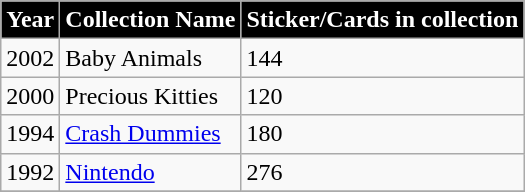<table class="wikitable">
<tr>
<th style="background:#000000; color:#FFFFFF;">Year</th>
<th style="background:#000000; color:#FFFFFF;">Collection Name</th>
<th style="background:#000000; color:#FFFFFF;">Sticker/Cards in collection</th>
</tr>
<tr>
<td>2002</td>
<td>Baby Animals</td>
<td>144</td>
</tr>
<tr>
<td>2000</td>
<td>Precious Kitties</td>
<td>120</td>
</tr>
<tr>
<td>1994</td>
<td><a href='#'>Crash Dummies</a></td>
<td>180</td>
</tr>
<tr>
<td>1992</td>
<td><a href='#'>Nintendo</a></td>
<td>276</td>
</tr>
<tr>
</tr>
</table>
